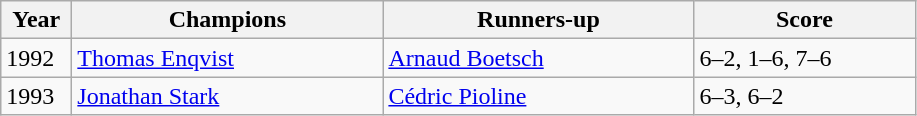<table class="wikitable">
<tr>
<th style="width:40px">Year</th>
<th style="width:200px">Champions</th>
<th style="width:200px">Runners-up</th>
<th style="width:140px" class="unsortable">Score</th>
</tr>
<tr>
<td>1992</td>
<td> <a href='#'>Thomas Enqvist</a></td>
<td> <a href='#'>Arnaud Boetsch</a></td>
<td>6–2, 1–6, 7–6</td>
</tr>
<tr>
<td>1993</td>
<td> <a href='#'>Jonathan Stark</a></td>
<td> <a href='#'>Cédric Pioline</a></td>
<td>6–3, 6–2</td>
</tr>
</table>
